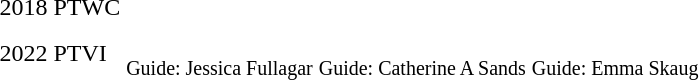<table>
<tr>
<td>2018 PTWC </td>
<td></td>
<td></td>
<td></td>
</tr>
<tr>
<td>2022 PTVI </td>
<td> <br><small> Guide: Jessica Fullagar</small></td>
<td>  <br><small> Guide: Catherine A Sands</small></td>
<td>  <br><small> Guide: Emma Skaug</small></td>
</tr>
</table>
